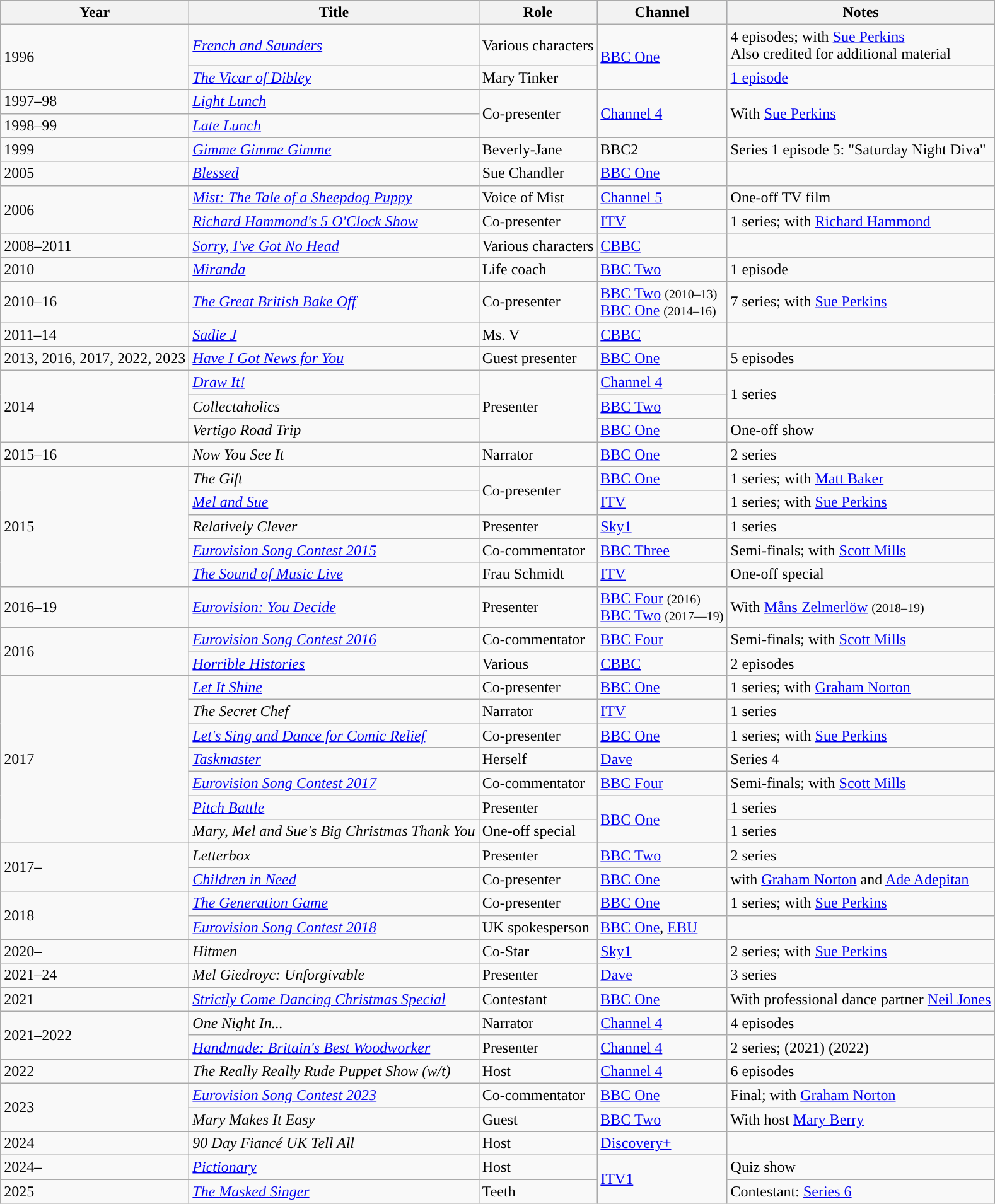<table class="wikitable">
<tr style="background:#b0c4de; text-align:center;">
<th>Year</th>
<th>Title</th>
<th>Role</th>
<th>Channel</th>
<th>Notes</th>
</tr>
<tr>
<td rowspan=2>1996</td>
<td><em><a href='#'>French and Saunders</a></em></td>
<td>Various characters</td>
<td rowspan=2><a href='#'>BBC One</a></td>
<td>4 episodes; with <a href='#'>Sue Perkins</a><br>Also credited for additional material</td>
</tr>
<tr>
<td><em><a href='#'>The Vicar of Dibley</a></em></td>
<td>Mary Tinker</td>
<td><a href='#'>1 episode</a></td>
</tr>
<tr>
<td>1997–98</td>
<td><em><a href='#'>Light Lunch</a></em></td>
<td rowspan=2>Co-presenter</td>
<td rowspan=2><a href='#'>Channel 4</a></td>
<td rowspan="2">With <a href='#'>Sue Perkins</a></td>
</tr>
<tr>
<td>1998–99</td>
<td><em><a href='#'>Late Lunch</a></em></td>
</tr>
<tr>
<td>1999</td>
<td><em><a href='#'>Gimme Gimme Gimme</a></em></td>
<td>Beverly-Jane</td>
<td>BBC2</td>
<td>Series 1 episode 5: "Saturday Night Diva"</td>
</tr>
<tr>
<td>2005</td>
<td><em><a href='#'>Blessed</a></em></td>
<td>Sue Chandler</td>
<td><a href='#'>BBC One</a></td>
<td></td>
</tr>
<tr>
<td rowspan=2>2006</td>
<td><em><a href='#'>Mist: The Tale of a Sheepdog Puppy</a></em></td>
<td>Voice of Mist</td>
<td><a href='#'>Channel 5</a></td>
<td>One-off TV film</td>
</tr>
<tr>
<td><em><a href='#'>Richard Hammond's 5 O'Clock Show</a></em></td>
<td>Co-presenter</td>
<td><a href='#'>ITV</a></td>
<td>1 series; with <a href='#'>Richard Hammond</a></td>
</tr>
<tr>
<td>2008–2011</td>
<td><em><a href='#'>Sorry, I've Got No Head</a></em></td>
<td>Various characters</td>
<td><a href='#'>CBBC</a></td>
<td></td>
</tr>
<tr>
<td>2010</td>
<td><em><a href='#'>Miranda</a></em></td>
<td>Life coach</td>
<td><a href='#'>BBC Two</a></td>
<td>1 episode</td>
</tr>
<tr>
<td>2010–16</td>
<td><em><a href='#'>The Great British Bake Off</a></em></td>
<td>Co-presenter</td>
<td><a href='#'>BBC Two</a> <small>(2010–13)</small><br><a href='#'>BBC One</a> <small>(2014–16)</small></td>
<td>7 series; with <a href='#'>Sue Perkins</a></td>
</tr>
<tr>
<td>2011–14</td>
<td><em><a href='#'>Sadie J</a></em></td>
<td>Ms. V</td>
<td><a href='#'>CBBC</a></td>
<td></td>
</tr>
<tr>
<td>2013, 2016, 2017, 2022, 2023</td>
<td><em><a href='#'>Have I Got News for You</a></em></td>
<td>Guest presenter</td>
<td><a href='#'>BBC One</a></td>
<td>5 episodes</td>
</tr>
<tr>
<td rowspan=3>2014</td>
<td><em><a href='#'>Draw It!</a></em></td>
<td rowspan=3>Presenter</td>
<td><a href='#'>Channel 4</a></td>
<td rowspan=2>1 series</td>
</tr>
<tr>
<td><em>Collectaholics</em></td>
<td><a href='#'>BBC Two</a></td>
</tr>
<tr>
<td><em>Vertigo Road Trip</em></td>
<td><a href='#'>BBC One</a></td>
<td>One-off show</td>
</tr>
<tr>
<td>2015–16</td>
<td><em>Now You See It</em></td>
<td>Narrator</td>
<td><a href='#'>BBC One</a></td>
<td>2 series</td>
</tr>
<tr>
<td rowspan="5">2015</td>
<td><em>The Gift</em></td>
<td rowspan=2>Co-presenter</td>
<td><a href='#'>BBC One</a></td>
<td>1 series; with <a href='#'>Matt Baker</a></td>
</tr>
<tr>
<td><em><a href='#'>Mel and Sue</a></em></td>
<td><a href='#'>ITV</a></td>
<td>1 series; with <a href='#'>Sue Perkins</a></td>
</tr>
<tr>
<td><em>Relatively Clever</em></td>
<td>Presenter</td>
<td><a href='#'>Sky1</a></td>
<td>1 series</td>
</tr>
<tr>
<td><em><a href='#'>Eurovision Song Contest 2015</a></em></td>
<td>Co-commentator</td>
<td><a href='#'>BBC Three</a></td>
<td>Semi-finals; with <a href='#'>Scott Mills</a></td>
</tr>
<tr>
<td><em><a href='#'>The Sound of Music Live</a></em></td>
<td>Frau Schmidt</td>
<td><a href='#'>ITV</a></td>
<td>One-off special</td>
</tr>
<tr>
<td>2016–19</td>
<td><em><a href='#'>Eurovision: You Decide</a></em></td>
<td>Presenter</td>
<td><a href='#'>BBC Four</a> <small>(2016)</small><br><a href='#'>BBC Two</a> <small>(2017—19)</small></td>
<td>With <a href='#'>Måns Zelmerlöw</a> <small>(2018–19)</small></td>
</tr>
<tr>
<td rowspan=2>2016</td>
<td><em><a href='#'>Eurovision Song Contest 2016</a></em></td>
<td>Co-commentator</td>
<td><a href='#'>BBC Four</a></td>
<td>Semi-finals; with <a href='#'>Scott Mills</a></td>
</tr>
<tr>
<td><em><a href='#'>Horrible Histories</a></em></td>
<td>Various</td>
<td><a href='#'>CBBC</a></td>
<td>2 episodes</td>
</tr>
<tr>
<td rowspan="7">2017</td>
<td><em><a href='#'>Let It Shine</a></em></td>
<td>Co-presenter</td>
<td><a href='#'>BBC One</a></td>
<td>1 series; with <a href='#'>Graham Norton</a></td>
</tr>
<tr>
<td><em>The Secret Chef</em></td>
<td>Narrator</td>
<td><a href='#'>ITV</a></td>
<td>1 series</td>
</tr>
<tr>
<td><em><a href='#'>Let's Sing and Dance for Comic Relief</a></em></td>
<td>Co-presenter</td>
<td><a href='#'>BBC One</a></td>
<td>1 series; with <a href='#'>Sue Perkins</a></td>
</tr>
<tr>
<td><em><a href='#'>Taskmaster</a></em></td>
<td>Herself</td>
<td><a href='#'>Dave</a></td>
<td>Series 4</td>
</tr>
<tr>
<td><em><a href='#'>Eurovision Song Contest 2017</a></em></td>
<td>Co-commentator</td>
<td><a href='#'>BBC Four</a></td>
<td>Semi-finals; with <a href='#'>Scott Mills</a></td>
</tr>
<tr>
<td><em><a href='#'>Pitch Battle</a></em></td>
<td>Presenter</td>
<td rowspan=2><a href='#'>BBC One</a></td>
<td>1 series</td>
</tr>
<tr>
<td><em>Mary, Mel and Sue's Big Christmas Thank You</em></td>
<td>One-off special</td>
<td>1 series</td>
</tr>
<tr>
<td rowspan="2">2017–</td>
<td><em>Letterbox</em></td>
<td>Presenter</td>
<td><a href='#'>BBC Two</a></td>
<td>2 series</td>
</tr>
<tr>
<td><em><a href='#'>Children in Need</a></em></td>
<td>Co-presenter</td>
<td><a href='#'>BBC One</a></td>
<td>with <a href='#'>Graham Norton</a> and <a href='#'>Ade Adepitan</a></td>
</tr>
<tr>
<td rowspan=2>2018</td>
<td><em><a href='#'>The Generation Game</a></em></td>
<td>Co-presenter</td>
<td><a href='#'>BBC One</a></td>
<td>1 series; with <a href='#'>Sue Perkins</a></td>
</tr>
<tr>
<td><em><a href='#'>Eurovision Song Contest 2018</a></em></td>
<td>UK spokesperson</td>
<td><a href='#'>BBC One</a>, <a href='#'>EBU</a></td>
<td></td>
</tr>
<tr>
<td>2020–</td>
<td><em>Hitmen</em></td>
<td>Co-Star</td>
<td><a href='#'>Sky1</a></td>
<td>2 series; with <a href='#'>Sue Perkins</a></td>
</tr>
<tr>
<td>2021–24</td>
<td><em>Mel Giedroyc: Unforgivable</em></td>
<td>Presenter</td>
<td><a href='#'>Dave</a></td>
<td>3 series</td>
</tr>
<tr>
<td>2021</td>
<td><em><a href='#'>Strictly Come Dancing Christmas Special</a></em></td>
<td>Contestant</td>
<td><a href='#'>BBC One</a></td>
<td>With professional dance partner <a href='#'>Neil Jones</a></td>
</tr>
<tr>
<td rowspan=2>2021–2022</td>
<td><em>One Night In...</em></td>
<td>Narrator</td>
<td><a href='#'>Channel 4</a></td>
<td>4 episodes</td>
</tr>
<tr>
<td><em><a href='#'>Handmade: Britain's Best Woodworker</a></em></td>
<td>Presenter</td>
<td><a href='#'>Channel 4</a></td>
<td>2 series; (2021) (2022)</td>
</tr>
<tr>
<td>2022</td>
<td><em>The Really Really Rude Puppet Show (w/t)</em></td>
<td>Host</td>
<td><a href='#'>Channel 4</a></td>
<td>6 episodes</td>
</tr>
<tr>
<td rowspan="2">2023</td>
<td><em><a href='#'>Eurovision Song Contest 2023</a></em></td>
<td>Co-commentator</td>
<td><a href='#'>BBC One</a></td>
<td>Final; with <a href='#'>Graham Norton</a></td>
</tr>
<tr>
<td><em>Mary Makes It Easy</em></td>
<td>Guest</td>
<td><a href='#'>BBC Two</a></td>
<td>With host <a href='#'>Mary Berry</a></td>
</tr>
<tr>
<td>2024</td>
<td><em>90 Day Fiancé UK Tell All</em></td>
<td>Host</td>
<td><a href='#'>Discovery+</a></td>
<td></td>
</tr>
<tr>
<td>2024–</td>
<td><em><a href='#'>Pictionary</a></em></td>
<td>Host</td>
<td rowspan="2'"><a href='#'>ITV1</a></td>
<td>Quiz show</td>
</tr>
<tr>
<td>2025</td>
<td><em><a href='#'>The Masked Singer</a></em></td>
<td>Teeth</td>
<td>Contestant: <a href='#'>Series 6</a></td>
</tr>
</table>
